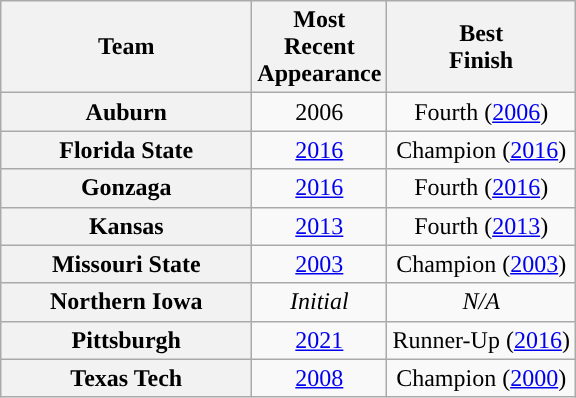<table class="wikitable">
<tr>
<th>Team</th>
<th>Most<br>Recent<br>Appearance</th>
<th>Best<br>Finish</th>
</tr>
<tr style="text-align:center;">
<th width="160">Auburn</th>
<td>2006</td>
<td>Fourth (<a href='#'>2006</a>)</td>
</tr>
<tr style="text-align:center;">
<th width="160">Florida State</th>
<td><a href='#'>2016</a></td>
<td>Champion (<a href='#'>2016</a>)</td>
</tr>
<tr style="text-align:center;">
<th width="160">Gonzaga</th>
<td><a href='#'>2016</a></td>
<td>Fourth (<a href='#'>2016</a>)</td>
</tr>
<tr style="text-align:center;">
<th width="160">Kansas</th>
<td><a href='#'>2013</a></td>
<td>Fourth (<a href='#'>2013</a>)</td>
</tr>
<tr style="text-align:center;">
<th width="160">Missouri State</th>
<td><a href='#'>2003</a></td>
<td>Champion (<a href='#'>2003</a>)</td>
</tr>
<tr style="text-align:center;">
<th width="160">Northern Iowa</th>
<td><em>Initial</em></td>
<td><em>N/A</em></td>
</tr>
<tr style="text-align:center;">
<th width="160">Pittsburgh</th>
<td><a href='#'>2021</a></td>
<td>Runner-Up (<a href='#'>2016</a>)</td>
</tr>
<tr style="text-align:center;">
<th width="160">Texas Tech</th>
<td><a href='#'>2008</a></td>
<td>Champion (<a href='#'>2000</a>)</td>
</tr>
</table>
